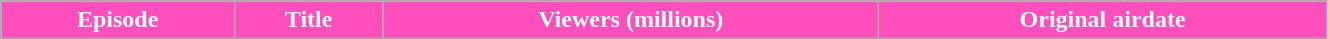<table class="wikitable plainrowheaders" style="width:70%;">
<tr style="color:#fff;">
<th style="background:#FF4FBC;">Episode</th>
<th style="background:#FF4FBC;">Title</th>
<th style="background:#FF4FBC;">Viewers (millions)</th>
<th style="background:#FF4FBC;">Original airdate<br>









</th>
</tr>
</table>
